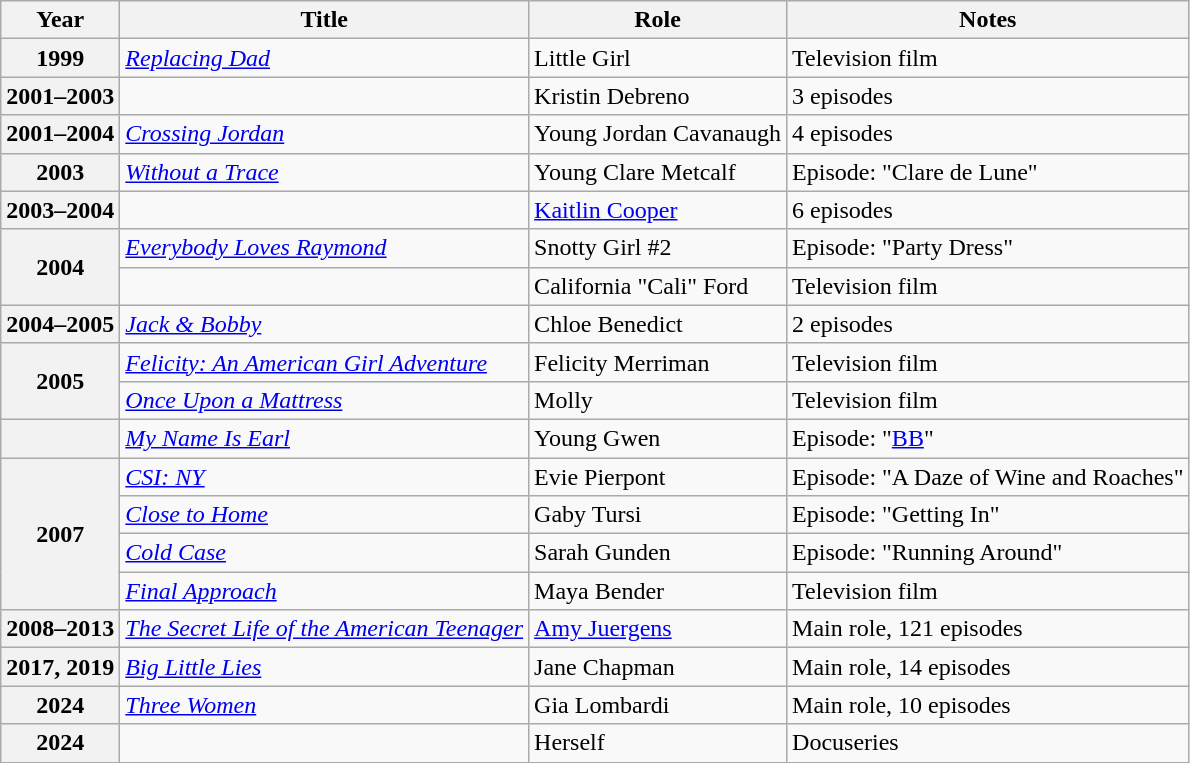<table class="wikitable plainrowheaders sortable">
<tr>
<th>Year</th>
<th>Title</th>
<th>Role</th>
<th class="unsortable">Notes</th>
</tr>
<tr>
<th scope="row">1999</th>
<td><em><a href='#'>Replacing Dad</a></em></td>
<td>Little Girl</td>
<td>Television film</td>
</tr>
<tr>
<th scope="row">2001–2003</th>
<td><em></em></td>
<td>Kristin Debreno</td>
<td>3 episodes</td>
</tr>
<tr>
<th scope="row">2001–2004</th>
<td><em><a href='#'>Crossing Jordan</a></em></td>
<td>Young Jordan Cavanaugh</td>
<td>4 episodes</td>
</tr>
<tr>
<th scope="row">2003</th>
<td><em><a href='#'>Without a Trace</a></em></td>
<td>Young Clare Metcalf</td>
<td>Episode: "Clare de Lune"</td>
</tr>
<tr>
<th scope="row">2003–2004</th>
<td><em></em></td>
<td><a href='#'>Kaitlin Cooper</a></td>
<td>6 episodes</td>
</tr>
<tr>
<th rowspan="2" scope="row">2004</th>
<td><em><a href='#'>Everybody Loves Raymond</a></em></td>
<td>Snotty Girl #2</td>
<td>Episode: "Party Dress"</td>
</tr>
<tr>
<td><em></em></td>
<td>California "Cali" Ford</td>
<td>Television film</td>
</tr>
<tr>
<th scope="row">2004–2005</th>
<td><em><a href='#'>Jack & Bobby</a></em></td>
<td>Chloe Benedict</td>
<td>2 episodes</td>
</tr>
<tr>
<th rowspan="2" scope="row">2005</th>
<td><em><a href='#'>Felicity: An American Girl Adventure</a></em></td>
<td>Felicity Merriman</td>
<td>Television film</td>
</tr>
<tr>
<td><em><a href='#'>Once Upon a Mattress</a></em></td>
<td>Molly</td>
<td>Television film</td>
</tr>
<tr>
<th scope="row"></th>
<td><em><a href='#'>My Name Is Earl</a></em></td>
<td>Young Gwen</td>
<td>Episode: "<a href='#'>BB</a>"</td>
</tr>
<tr>
<th rowspan="4" scope="row">2007</th>
<td><em><a href='#'>CSI: NY</a></em></td>
<td>Evie Pierpont</td>
<td>Episode: "A Daze of Wine and Roaches"</td>
</tr>
<tr>
<td><em><a href='#'>Close to Home</a></em></td>
<td>Gaby Tursi</td>
<td>Episode: "Getting In"</td>
</tr>
<tr>
<td><em><a href='#'>Cold Case</a></em></td>
<td>Sarah Gunden</td>
<td>Episode: "Running Around"</td>
</tr>
<tr>
<td><em><a href='#'>Final Approach</a></em></td>
<td>Maya Bender</td>
<td>Television film</td>
</tr>
<tr>
<th scope="row">2008–2013</th>
<td><em><a href='#'>The Secret Life of the American Teenager</a></em></td>
<td><a href='#'>Amy Juergens</a></td>
<td>Main role, 121 episodes</td>
</tr>
<tr>
<th scope="row">2017, 2019</th>
<td><em><a href='#'>Big Little Lies</a></em></td>
<td>Jane Chapman</td>
<td>Main role, 14 episodes</td>
</tr>
<tr>
<th scope="row">2024</th>
<td><em><a href='#'>Three Women</a></em></td>
<td>Gia Lombardi</td>
<td>Main role, 10 episodes</td>
</tr>
<tr>
<th scope="row">2024</th>
<td></td>
<td>Herself</td>
<td>Docuseries</td>
</tr>
</table>
